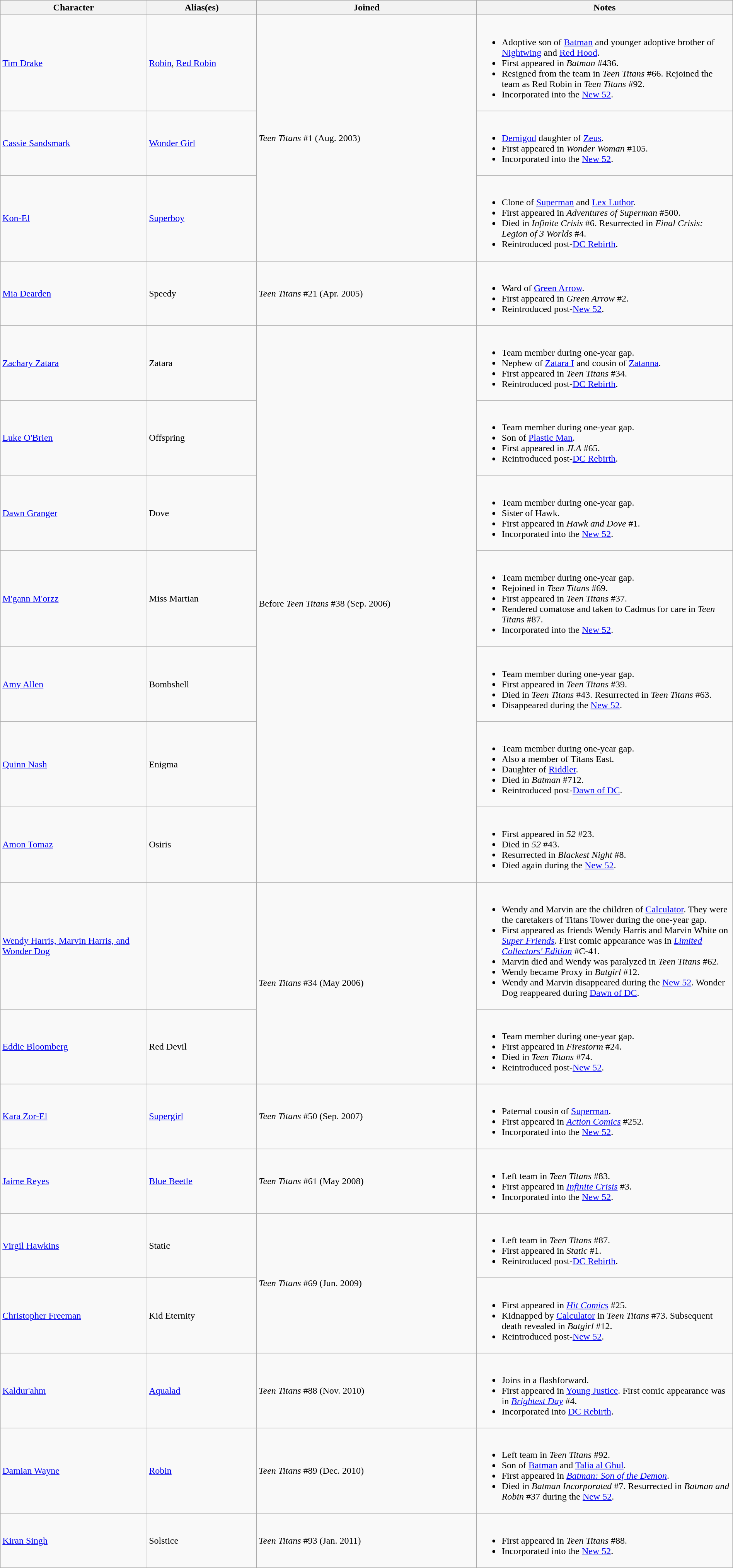<table class="wikitable" width=100%>
<tr>
<th width=20%>Character</th>
<th width=15%>Alias(es)</th>
<th width="30%">Joined</th>
<th width="35%">Notes</th>
</tr>
<tr Superboy (Jon Kent)>
<td valign="center"><a href='#'>Tim Drake</a></td>
<td valign="center"><a href='#'>Robin</a>, <a href='#'>Red Robin</a></td>
<td rowspan="3"><em>Teen Titans</em> #1 (Aug. 2003)</td>
<td><br><ul><li>Adoptive son of <a href='#'>Batman</a> and younger adoptive brother of <a href='#'>Nightwing</a> and <a href='#'>Red Hood</a>.</li><li>First appeared in <em>Batman</em> #436.</li><li>Resigned from the team in <em>Teen Titans</em> #66. Rejoined the team as Red Robin in <em>Teen Titans</em> #92.</li><li>Incorporated into the <a href='#'>New 52</a>.</li></ul></td>
</tr>
<tr>
<td valign="center"><a href='#'>Cassie Sandsmark</a></td>
<td valign="center"><a href='#'>Wonder Girl</a></td>
<td valign="center"><br><ul><li><a href='#'>Demigod</a> daughter of <a href='#'>Zeus</a>.</li><li>First appeared in <em>Wonder Woman</em> #105.</li><li>Incorporated into the <a href='#'>New 52</a>.</li></ul></td>
</tr>
<tr>
<td valign="center"><a href='#'>Kon-El</a></td>
<td valign="center"><a href='#'>Superboy</a></td>
<td valign="center"><br><ul><li>Clone of <a href='#'>Superman</a> and <a href='#'>Lex Luthor</a>.</li><li>First appeared in <em>Adventures of Superman</em> #500.</li><li>Died in <em>Infinite Crisis</em> #6. Resurrected in <em>Final Crisis: Legion of 3 Worlds</em> #4.</li><li>Reintroduced post-<a href='#'>DC Rebirth</a>.</li></ul></td>
</tr>
<tr>
<td valign="center"><a href='#'>Mia Dearden</a></td>
<td valign="center">Speedy</td>
<td valign="center"><em>Teen Titans</em> #21 (Apr. 2005)</td>
<td><br><ul><li>Ward of <a href='#'>Green Arrow</a>.</li><li>First appeared in <em>Green Arrow</em> #2.</li><li>Reintroduced post-<a href='#'>New 52</a>.</li></ul></td>
</tr>
<tr>
<td valign="center"><a href='#'>Zachary Zatara</a></td>
<td valign="center">Zatara</td>
<td rowspan="7">Before <em>Teen Titans</em> #38 (Sep. 2006)</td>
<td valign="center"><br><ul><li>Team member during one-year gap.</li><li>Nephew of <a href='#'>Zatara I</a> and cousin of <a href='#'>Zatanna</a>.</li><li>First appeared in <em>Teen Titans</em> #34.</li><li>Reintroduced post-<a href='#'>DC Rebirth</a>.</li></ul></td>
</tr>
<tr>
<td valign="center"><a href='#'>Luke O'Brien</a></td>
<td valign="center">Offspring</td>
<td valign="center"><br><ul><li>Team member during one-year gap.</li><li>Son of <a href='#'>Plastic Man</a>.</li><li>First appeared in <em>JLA</em> #65.</li><li>Reintroduced post-<a href='#'>DC Rebirth</a>.</li></ul></td>
</tr>
<tr>
<td valign="center"><a href='#'>Dawn Granger</a></td>
<td valign="center">Dove</td>
<td valign="center"><br><ul><li>Team member during one-year gap.</li><li>Sister of Hawk.</li><li>First appeared in <em>Hawk and Dove</em> #1.</li><li>Incorporated into the <a href='#'>New 52</a>.</li></ul></td>
</tr>
<tr>
<td valign="center"><a href='#'>M'gann M'orzz</a></td>
<td valign="center">Miss Martian</td>
<td><br><ul><li>Team member during one-year gap.</li><li>Rejoined in <em>Teen Titans</em> #69.</li><li>First appeared in <em>Teen Titans</em> #37.</li><li>Rendered comatose and taken to Cadmus for care in <em>Teen Titans</em> #87.</li><li>Incorporated into the <a href='#'>New 52</a>.</li></ul></td>
</tr>
<tr>
<td valign="center"><a href='#'>Amy Allen</a></td>
<td valign="center">Bombshell</td>
<td valign="center"><br><ul><li>Team member during one-year gap.</li><li>First appeared in <em>Teen Titans</em> #39.</li><li>Died in <em>Teen Titans</em> #43. Resurrected in <em>Teen Titans</em> #63.</li><li>Disappeared during the <a href='#'>New 52</a>.</li></ul></td>
</tr>
<tr>
<td valign="center"><a href='#'>Quinn Nash</a></td>
<td valign="center">Enigma</td>
<td valign="center"><br><ul><li>Team member during one-year gap.</li><li>Also a member of Titans East.</li><li>Daughter of <a href='#'>Riddler</a>.</li><li>Died in <em>Batman</em> #712.</li><li>Reintroduced post-<a href='#'>Dawn of DC</a>.</li></ul></td>
</tr>
<tr>
<td valign="center"><a href='#'>Amon Tomaz</a></td>
<td valign="center">Osiris</td>
<td valign="center"><br><ul><li>First appeared in <em>52</em> #23.</li><li>Died in <em>52</em> #43.</li><li>Resurrected in <em>Blackest Night</em> #8.</li><li>Died again during the <a href='#'>New 52</a>.</li></ul></td>
</tr>
<tr>
<td valign="center"><a href='#'>Wendy Harris, Marvin Harris, and Wonder Dog</a></td>
<td valign="center"></td>
<td rowspan=2><em>Teen Titans</em> #34 (May 2006)</td>
<td><br><ul><li>Wendy and Marvin are the children of <a href='#'>Calculator</a>. They were the caretakers of Titans Tower during the one-year gap.</li><li>First appeared as friends Wendy Harris and Marvin White on <em><a href='#'>Super Friends</a></em>. First comic appearance was in <em><a href='#'>Limited Collectors' Edition</a></em> #C-41.</li><li>Marvin died and Wendy was paralyzed in <em>Teen Titans</em> #62.</li><li>Wendy became Proxy in <em>Batgirl</em> #12.</li><li>Wendy and Marvin disappeared during the <a href='#'>New 52</a>. Wonder Dog reappeared during <a href='#'>Dawn of DC</a>.</li></ul></td>
</tr>
<tr>
<td valign="center"><a href='#'>Eddie Bloomberg</a></td>
<td valign="center">Red Devil</td>
<td valign="center"><br><ul><li>Team member during one-year gap.</li><li>First appeared in <em>Firestorm</em> #24.</li><li>Died in <em>Teen Titans</em> #74.</li><li>Reintroduced post-<a href='#'>New 52</a>.</li></ul></td>
</tr>
<tr>
<td valign="center"><a href='#'>Kara Zor-El</a></td>
<td valign="center"><a href='#'>Supergirl</a></td>
<td valign="center"><em>Teen Titans</em> #50 (Sep. 2007)</td>
<td><br><ul><li>Paternal cousin of <a href='#'>Superman</a>.</li><li>First appeared in <em><a href='#'>Action Comics</a></em> #252.</li><li>Incorporated into the <a href='#'>New 52</a>.</li></ul></td>
</tr>
<tr>
<td valign="center"><a href='#'>Jaime Reyes</a></td>
<td valign="center"><a href='#'>Blue Beetle</a></td>
<td valign="center"><em>Teen Titans</em> #61 (May 2008)</td>
<td><br><ul><li>Left team in <em>Teen Titans</em> #83.</li><li>First appeared in <em><a href='#'>Infinite Crisis</a></em> #3.</li><li>Incorporated into the <a href='#'>New 52</a>.</li></ul></td>
</tr>
<tr>
<td valign="center"><a href='#'>Virgil Hawkins</a></td>
<td valign="center">Static</td>
<td rowspan="2"><em>Teen Titans</em> #69 (Jun. 2009)</td>
<td><br><ul><li>Left team in <em>Teen Titans</em> #87.</li><li>First appeared in <em>Static</em> #1.</li><li>Reintroduced post-<a href='#'>DC Rebirth</a>.</li></ul></td>
</tr>
<tr>
<td valign="center"><a href='#'>Christopher Freeman</a></td>
<td valign="center">Kid Eternity</td>
<td valign="center"><br><ul><li>First appeared in <em><a href='#'>Hit Comics</a></em> #25.</li><li>Kidnapped by <a href='#'>Calculator</a> in <em>Teen Titans</em> #73. Subsequent death revealed in <em>Batgirl</em> #12.</li><li>Reintroduced post-<a href='#'>New 52</a>.</li></ul></td>
</tr>
<tr>
<td><a href='#'>Kaldur'ahm</a></td>
<td><a href='#'>Aqualad</a></td>
<td><em>Teen Titans</em> #88 (Nov. 2010)</td>
<td><br><ul><li>Joins in a flashforward.</li><li>First appeared in <a href='#'>Young Justice</a>. First comic appearance was in <em><a href='#'>Brightest Day</a></em> #4.</li><li>Incorporated into <a href='#'>DC Rebirth</a>.</li></ul></td>
</tr>
<tr>
<td valign="center"><a href='#'>Damian Wayne</a></td>
<td valign="center"><a href='#'>Robin</a></td>
<td valign="center"><em>Teen Titans</em> #89 (Dec. 2010)</td>
<td><br><ul><li>Left team in <em>Teen Titans</em> #92.</li><li>Son of <a href='#'>Batman</a> and <a href='#'>Talia al Ghul</a>.</li><li>First appeared in <em><a href='#'>Batman: Son of the Demon</a></em>.</li><li>Died in <em>Batman Incorporated</em> #7. Resurrected in <em>Batman and Robin</em> #37 during the <a href='#'>New 52</a>.</li></ul></td>
</tr>
<tr>
<td valign="center"><a href='#'>Kiran Singh</a></td>
<td valign="center">Solstice</td>
<td valign="center"><em>Teen Titans</em> #93 (Jan. 2011)</td>
<td><br><ul><li>First appeared in <em>Teen Titans</em> #88.</li><li>Incorporated into the <a href='#'>New 52</a>.</li></ul></td>
</tr>
</table>
